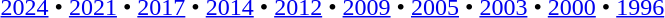<table id=toc class=toc summary=Contents>
<tr>
<td align=center><br><a href='#'>2024</a> • <a href='#'>2021</a> • <a href='#'>2017</a> • <a href='#'>2014</a> • <a href='#'>2012</a> • <a href='#'>2009</a> • <a href='#'>2005</a> • <a href='#'>2003</a> • <a href='#'>2000</a> • <a href='#'>1996</a></td>
</tr>
</table>
